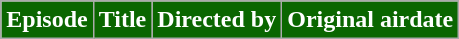<table class="wikitable plainrowheaders">
<tr style="color:#fff;">
<th style="background:#0A6600;">Episode</th>
<th style="background:#0A6600;">Title</th>
<th style="background:#0A6600;">Directed by</th>
<th style="background:#0A6600;">Original airdate<br>




</th>
</tr>
</table>
